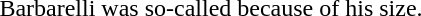<table style="width:90%">
<tr>
<td style="width:10%" align="left"> </td>
<td style="width:80%" align="center">Barbarelli was so-called because of his size.</td>
</tr>
</table>
